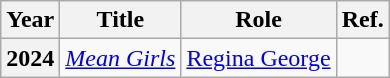<table class="wikitable plainrowheaders sortable">
<tr>
<th scope="col">Year</th>
<th scope="col">Title</th>
<th scope="col">Role</th>
<th scope="col" class="unsortable">Ref.</th>
</tr>
<tr>
<th scope="row">2024</th>
<td><em><a href='#'>Mean Girls</a></em></td>
<td><a href='#'>Regina George</a></td>
<td></td>
</tr>
</table>
